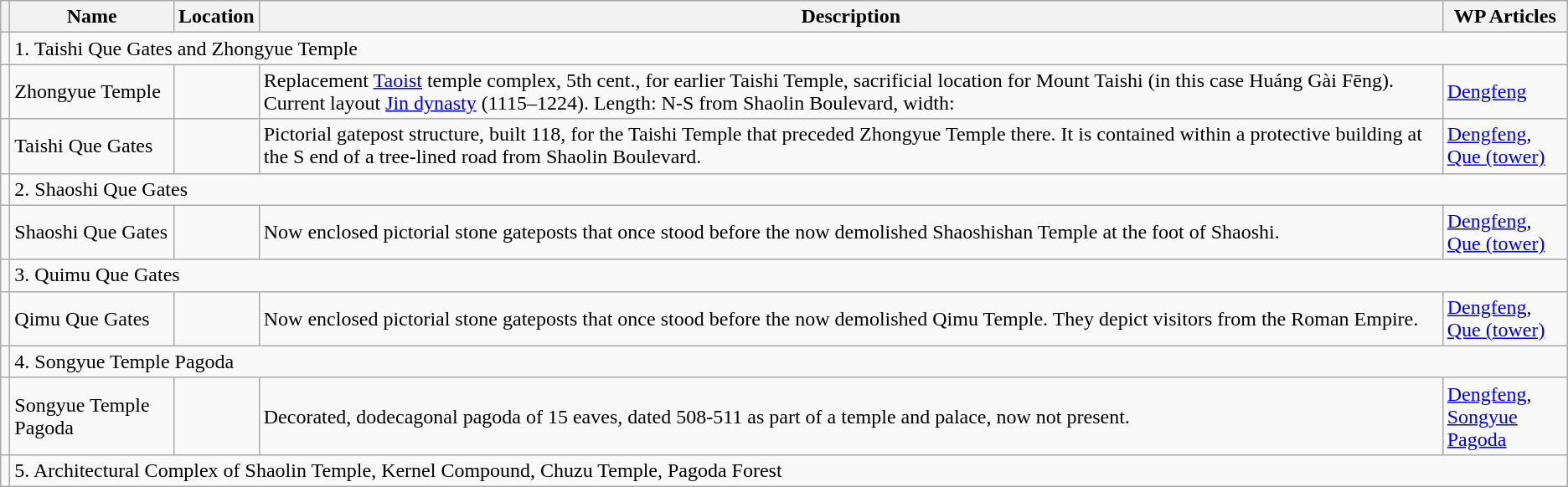<table class="wikitable">
<tr>
<th></th>
<th>Name</th>
<th>Location</th>
<th>Description</th>
<th>WP Articles</th>
</tr>
<tr>
<td></td>
<td colspan="4">1. Taishi Que Gates and Zhongyue Temple</td>
</tr>
<tr>
<td></td>
<td>Zhongyue Temple</td>
<td></td>
<td>Replacement <a href='#'>Taoist</a> temple complex, 5th cent., for earlier Taishi Temple, sacrificial location for Mount Taishi (in this case Huáng Gài Fēng). Current layout <a href='#'>Jin dynasty</a> (1115–1224). Length:  N-S from Shaolin Boulevard, width: </td>
<td><a href='#'>Dengfeng</a></td>
</tr>
<tr>
<td></td>
<td>Taishi Que Gates</td>
<td></td>
<td>Pictorial gatepost structure,  built 118, for the Taishi Temple that preceded Zhongyue Temple there. It is contained within a protective building at the S end of a tree-lined road  from Shaolin Boulevard.</td>
<td><a href='#'>Dengfeng</a>,<br><a href='#'>Que (tower)</a></td>
</tr>
<tr>
<td></td>
<td colspan="4">2. Shaoshi Que Gates</td>
</tr>
<tr>
<td></td>
<td>Shaoshi Que Gates</td>
<td></td>
<td>Now enclosed pictorial stone gateposts that once stood before the now demolished Shaoshishan Temple at the foot of Shaoshi.</td>
<td><a href='#'>Dengfeng</a>,<br><a href='#'>Que (tower)</a></td>
</tr>
<tr>
<td></td>
<td colspan="4">3. Quimu Que Gates</td>
</tr>
<tr>
<td></td>
<td>Qimu Que Gates</td>
<td></td>
<td>Now enclosed pictorial stone gateposts that once stood before the now demolished Qimu Temple. They depict visitors from the Roman Empire.</td>
<td><a href='#'>Dengfeng</a>,<br><a href='#'>Que (tower)</a></td>
</tr>
<tr>
<td></td>
<td colspan="4">4. Songyue Temple Pagoda</td>
</tr>
<tr>
<td></td>
<td>Songyue Temple Pagoda</td>
<td></td>
<td>Decorated, dodecagonal pagoda of 15 eaves, dated 508-511 as part of a temple and palace, now not present.</td>
<td><a href='#'>Dengfeng</a>,<br><a href='#'>Songyue Pagoda</a></td>
</tr>
<tr>
<td></td>
<td colspan="4">5. Architectural Complex of Shaolin Temple, Kernel Compound, Chuzu Temple, Pagoda Forest</td>
</tr>
</table>
